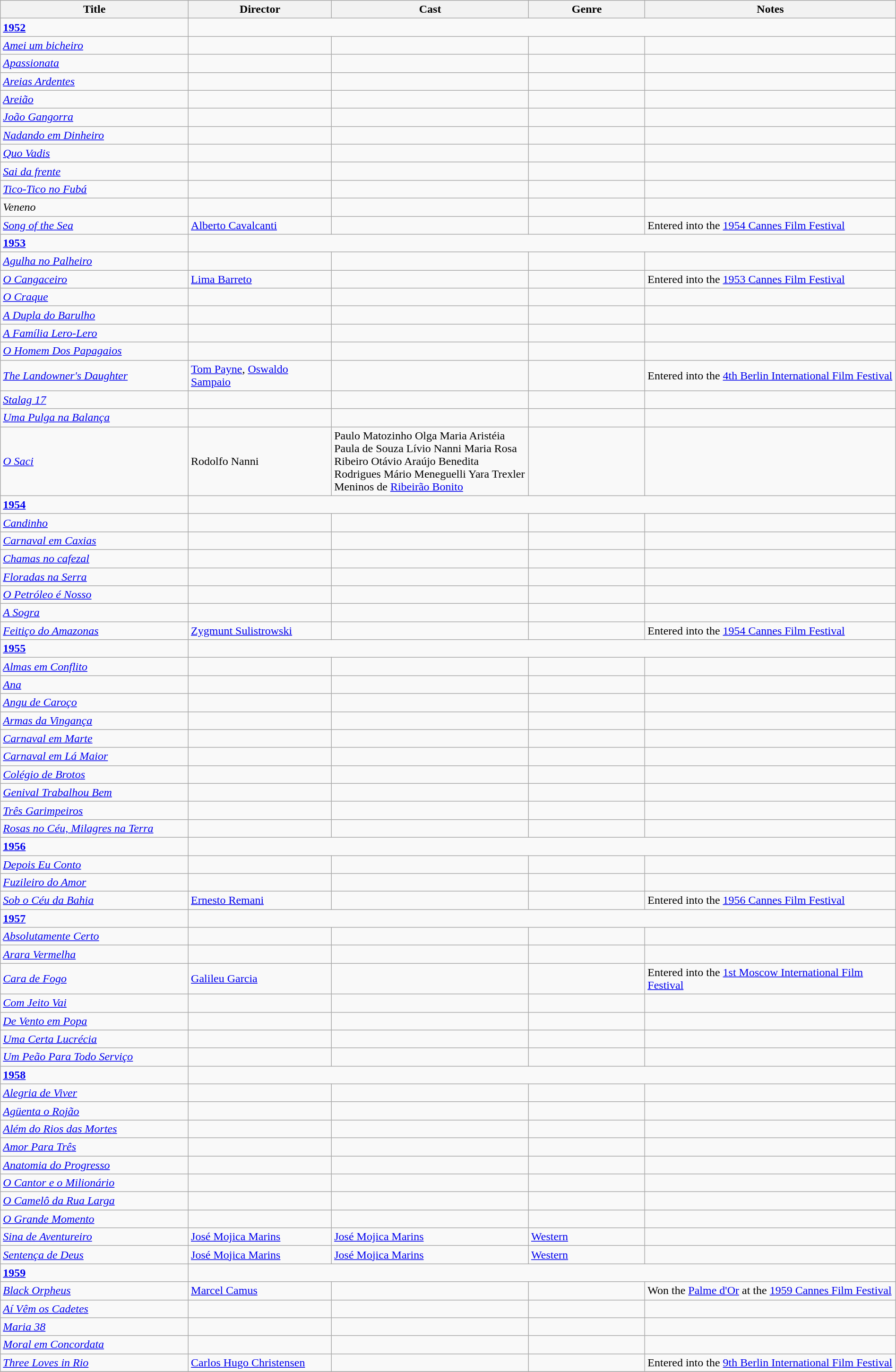<table class="wikitable" width= "100%">
<tr>
<th width=21%>Title</th>
<th width=16%>Director</th>
<th width=22%>Cast</th>
<th width=13%>Genre</th>
<th width=28%>Notes</th>
</tr>
<tr>
<td><strong><a href='#'>1952</a></strong></td>
</tr>
<tr>
<td><em><a href='#'>Amei um bicheiro</a></em></td>
<td></td>
<td></td>
<td></td>
<td></td>
</tr>
<tr>
<td><em><a href='#'>Apassionata</a></em></td>
<td></td>
<td></td>
<td></td>
<td></td>
</tr>
<tr>
<td><em><a href='#'>Areias Ardentes</a></em></td>
<td></td>
<td></td>
<td></td>
<td></td>
</tr>
<tr>
<td><em><a href='#'>Areião</a></em></td>
<td></td>
<td></td>
<td></td>
<td></td>
</tr>
<tr>
<td><em><a href='#'>João Gangorra</a></em></td>
<td></td>
<td></td>
<td></td>
<td></td>
</tr>
<tr>
<td><em><a href='#'>Nadando em Dinheiro</a></em></td>
<td></td>
<td></td>
<td></td>
<td></td>
</tr>
<tr>
<td><em><a href='#'>Quo Vadis</a></em></td>
<td></td>
<td></td>
<td></td>
<td></td>
</tr>
<tr>
<td><em><a href='#'>Sai da frente</a></em></td>
<td></td>
<td></td>
<td></td>
<td></td>
</tr>
<tr>
<td><em><a href='#'>Tico-Tico no Fubá</a></em></td>
<td></td>
<td></td>
<td></td>
<td></td>
</tr>
<tr>
<td><em>Veneno</em></td>
<td></td>
<td></td>
<td></td>
<td></td>
</tr>
<tr>
<td><em><a href='#'>Song of the Sea</a></em></td>
<td><a href='#'>Alberto Cavalcanti</a></td>
<td></td>
<td></td>
<td>Entered into the <a href='#'>1954 Cannes Film Festival</a></td>
</tr>
<tr>
<td><strong><a href='#'>1953</a></strong></td>
</tr>
<tr>
<td><em><a href='#'>Agulha no Palheiro</a></em></td>
<td></td>
<td></td>
<td></td>
<td></td>
</tr>
<tr>
<td><em><a href='#'>O Cangaceiro</a></em></td>
<td><a href='#'>Lima Barreto</a></td>
<td></td>
<td></td>
<td>Entered into the <a href='#'>1953 Cannes Film Festival</a></td>
</tr>
<tr>
<td><em><a href='#'>O Craque</a></em></td>
<td></td>
<td></td>
<td></td>
<td></td>
</tr>
<tr>
<td><em><a href='#'>A Dupla do Barulho</a></em></td>
<td></td>
<td></td>
<td></td>
<td></td>
</tr>
<tr>
<td><em><a href='#'>A Família Lero-Lero</a></em></td>
<td></td>
<td></td>
<td></td>
<td></td>
</tr>
<tr>
<td><em><a href='#'>O Homem Dos Papagaios</a></em></td>
<td></td>
<td></td>
<td></td>
<td></td>
</tr>
<tr>
<td><em><a href='#'>The Landowner's Daughter</a></em></td>
<td><a href='#'>Tom Payne</a>, <a href='#'>Oswaldo Sampaio</a></td>
<td></td>
<td></td>
<td>Entered into the <a href='#'>4th Berlin International Film Festival</a></td>
</tr>
<tr>
<td><em><a href='#'>Stalag 17</a></em></td>
<td></td>
<td></td>
<td></td>
<td></td>
</tr>
<tr>
<td><em><a href='#'>Uma Pulga na Balança</a></em></td>
<td></td>
<td></td>
<td></td>
<td></td>
</tr>
<tr>
<td><em><a href='#'>O Saci</a></em></td>
<td>Rodolfo Nanni</td>
<td>Paulo Matozinho Olga Maria Aristéia Paula de Souza Lívio Nanni Maria Rosa Ribeiro Otávio Araújo Benedita Rodrigues Mário Meneguelli Yara Trexler Meninos de <a href='#'>Ribeirão Bonito</a></td>
<td></td>
<td></td>
</tr>
<tr>
<td><strong><a href='#'>1954</a></strong></td>
</tr>
<tr>
<td><em><a href='#'>Candinho</a></em></td>
<td></td>
<td></td>
<td></td>
<td></td>
</tr>
<tr>
<td><em><a href='#'>Carnaval em Caxias</a></em></td>
<td></td>
<td></td>
<td></td>
<td></td>
</tr>
<tr>
<td><em><a href='#'>Chamas no cafezal</a></em></td>
<td></td>
<td></td>
<td></td>
<td></td>
</tr>
<tr>
<td><em><a href='#'>Floradas na Serra</a></em></td>
<td></td>
<td></td>
<td></td>
<td></td>
</tr>
<tr>
<td><em><a href='#'>O Petróleo é Nosso</a></em></td>
<td></td>
<td></td>
<td></td>
<td></td>
</tr>
<tr>
<td><em><a href='#'>A Sogra</a></em></td>
<td></td>
<td></td>
<td></td>
<td></td>
</tr>
<tr>
<td><em><a href='#'>Feitiço do Amazonas</a></em></td>
<td><a href='#'>Zygmunt Sulistrowski</a></td>
<td></td>
<td></td>
<td>Entered into the <a href='#'>1954 Cannes Film Festival</a></td>
</tr>
<tr>
<td><strong><a href='#'>1955</a></strong></td>
</tr>
<tr>
<td><em><a href='#'>Almas em Conflito</a></em></td>
<td></td>
<td></td>
<td></td>
<td></td>
</tr>
<tr>
<td><em><a href='#'>Ana</a></em></td>
<td></td>
<td></td>
<td></td>
<td></td>
</tr>
<tr>
<td><em><a href='#'>Angu de Caroço</a></em></td>
<td></td>
<td></td>
<td></td>
<td></td>
</tr>
<tr>
<td><em><a href='#'>Armas da Vingança</a></em></td>
<td></td>
<td></td>
<td></td>
<td></td>
</tr>
<tr>
<td><em><a href='#'>Carnaval em Marte</a></em></td>
<td></td>
<td></td>
<td></td>
<td></td>
</tr>
<tr>
<td><em><a href='#'>Carnaval em Lá Maior</a></em></td>
<td></td>
<td></td>
<td></td>
<td></td>
</tr>
<tr>
<td><em><a href='#'>Colégio de Brotos</a></em></td>
<td></td>
<td></td>
<td></td>
<td></td>
</tr>
<tr>
<td><em><a href='#'>Genival Trabalhou Bem</a></em></td>
<td></td>
<td></td>
<td></td>
<td></td>
</tr>
<tr>
<td><em><a href='#'>Três Garimpeiros</a></em></td>
<td></td>
<td></td>
<td></td>
<td></td>
</tr>
<tr>
<td><em><a href='#'>Rosas no Céu, Milagres na Terra</a></em></td>
<td></td>
<td></td>
<td></td>
<td></td>
</tr>
<tr>
<td><strong><a href='#'>1956</a></strong></td>
</tr>
<tr>
<td><em><a href='#'>Depois Eu Conto</a></em></td>
<td></td>
<td></td>
<td></td>
<td></td>
</tr>
<tr>
<td><em><a href='#'>Fuzileiro do Amor</a></em></td>
<td></td>
<td></td>
<td></td>
<td></td>
</tr>
<tr>
<td><em><a href='#'>Sob o Céu da Bahia</a></em></td>
<td><a href='#'>Ernesto Remani</a></td>
<td></td>
<td></td>
<td>Entered into the <a href='#'>1956 Cannes Film Festival</a></td>
</tr>
<tr>
<td><strong><a href='#'>1957</a></strong></td>
</tr>
<tr>
<td><em><a href='#'>Absolutamente Certo</a></em></td>
<td></td>
<td></td>
<td></td>
<td></td>
</tr>
<tr>
<td><em><a href='#'>Arara Vermelha</a></em></td>
<td></td>
<td></td>
<td></td>
<td></td>
</tr>
<tr>
<td><em><a href='#'>Cara de Fogo</a></em></td>
<td><a href='#'>Galileu Garcia</a></td>
<td></td>
<td></td>
<td>Entered into the <a href='#'>1st Moscow International Film Festival</a></td>
</tr>
<tr>
<td><em><a href='#'>Com Jeito Vai</a></em></td>
<td></td>
<td></td>
<td></td>
<td></td>
</tr>
<tr>
<td><em><a href='#'>De Vento em Popa</a></em></td>
<td></td>
<td></td>
<td></td>
<td></td>
</tr>
<tr>
<td><em><a href='#'>Uma Certa Lucrécia</a></em></td>
<td></td>
<td></td>
<td></td>
<td></td>
</tr>
<tr>
<td><em><a href='#'>Um Peão Para Todo Serviço</a></em></td>
<td></td>
<td></td>
<td></td>
<td></td>
</tr>
<tr>
<td><strong><a href='#'>1958</a></strong></td>
</tr>
<tr>
<td><em><a href='#'>Alegria de Viver</a></em></td>
<td></td>
<td></td>
<td></td>
<td></td>
</tr>
<tr>
<td><em><a href='#'>Agüenta o Rojão</a></em></td>
<td></td>
<td></td>
<td></td>
<td></td>
</tr>
<tr>
<td><em><a href='#'>Além do Rios das Mortes</a></em></td>
<td></td>
<td></td>
<td></td>
<td></td>
</tr>
<tr>
<td><em><a href='#'>Amor Para Três</a></em></td>
<td></td>
<td></td>
<td></td>
<td></td>
</tr>
<tr>
<td><em><a href='#'>Anatomia do Progresso</a></em></td>
<td></td>
<td></td>
<td></td>
<td></td>
</tr>
<tr>
<td><em><a href='#'>O Cantor e o Milionário</a></em></td>
<td></td>
<td></td>
<td></td>
<td></td>
</tr>
<tr>
<td><em><a href='#'>O Camelô da Rua Larga</a></em></td>
<td></td>
<td></td>
<td></td>
<td></td>
</tr>
<tr>
<td><em><a href='#'>O Grande Momento</a></em></td>
<td></td>
<td></td>
<td></td>
<td></td>
</tr>
<tr>
<td><em><a href='#'>Sina de Aventureiro</a></em></td>
<td><a href='#'>José Mojica Marins</a></td>
<td><a href='#'>José Mojica Marins</a></td>
<td><a href='#'>Western</a></td>
<td></td>
</tr>
<tr>
<td><em><a href='#'>Sentença de Deus</a></em></td>
<td><a href='#'>José Mojica Marins</a></td>
<td><a href='#'>José Mojica Marins</a></td>
<td><a href='#'>Western</a></td>
<td></td>
</tr>
<tr>
<td><strong><a href='#'>1959</a></strong></td>
</tr>
<tr>
<td><em><a href='#'>Black Orpheus</a></em></td>
<td><a href='#'>Marcel Camus</a></td>
<td></td>
<td></td>
<td>Won the <a href='#'>Palme d'Or</a> at the <a href='#'>1959 Cannes Film Festival</a></td>
</tr>
<tr>
<td><em><a href='#'>Aí Vêm os Cadetes</a></em></td>
<td></td>
<td></td>
<td></td>
<td></td>
</tr>
<tr>
<td><em><a href='#'>Maria 38</a></em></td>
<td></td>
<td></td>
<td></td>
<td></td>
</tr>
<tr>
<td><em><a href='#'>Moral em Concordata</a></em></td>
<td></td>
<td></td>
<td></td>
<td></td>
</tr>
<tr>
<td><em><a href='#'>Three Loves in Rio</a></em></td>
<td><a href='#'>Carlos Hugo Christensen</a></td>
<td></td>
<td></td>
<td>Entered into the <a href='#'>9th Berlin International Film Festival</a></td>
</tr>
<tr>
</tr>
</table>
